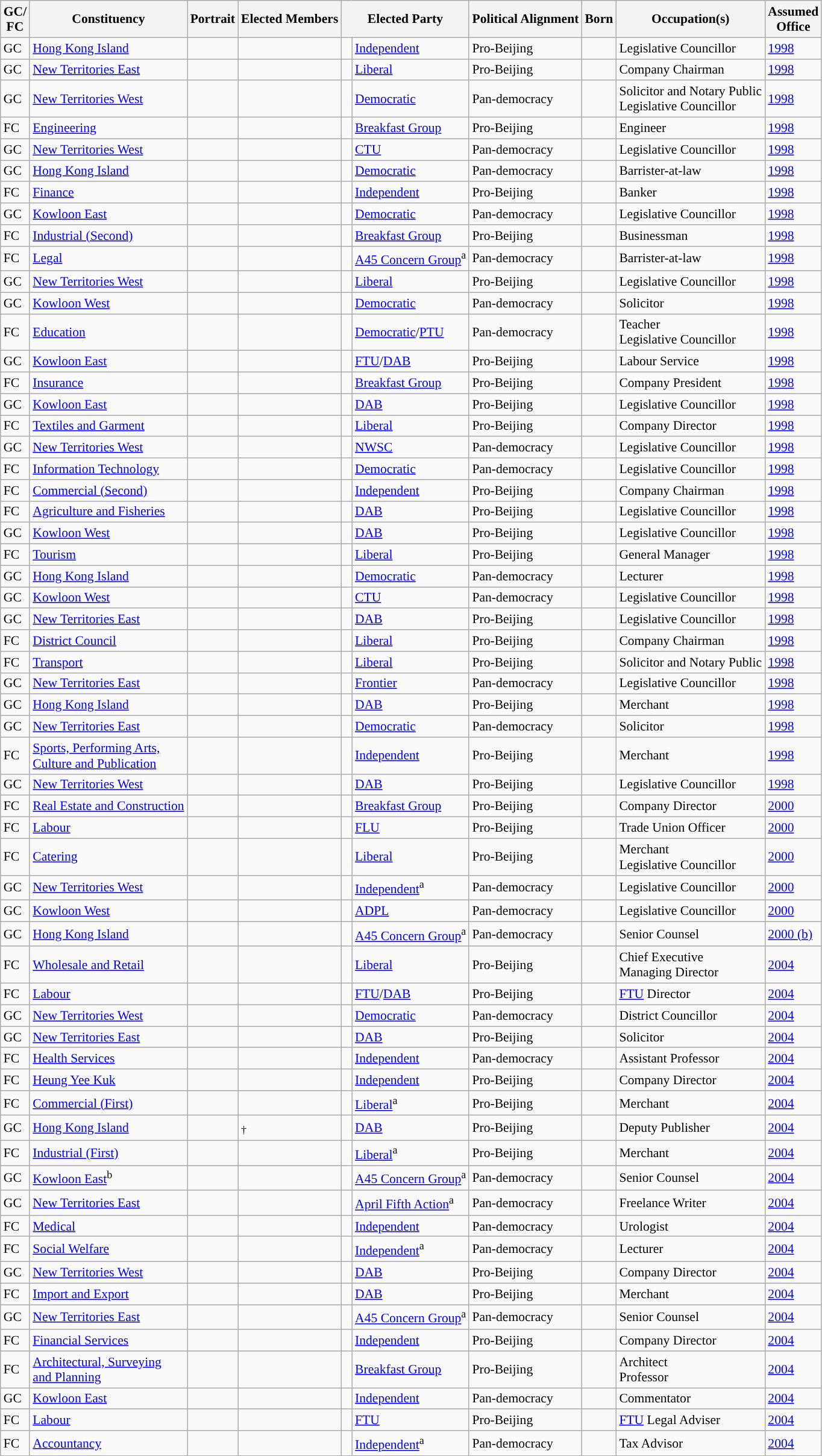<table class="wikitable sortable" style="font-size:90%;">
<tr>
<th>GC/<br>FC</th>
<th>Constituency</th>
<th>Portrait</th>
<th>Elected Members</th>
<th colspan=2>Elected Party</th>
<th>Political Alignment</th>
<th>Born</th>
<th>Occupation(s)</th>
<th>Assumed<br>Office</th>
</tr>
<tr>
<td>GC</td>
<td><a href='#'>Hong Kong Island</a></td>
<td></td>
<td></td>
<td style="color:inherit;background:"></td>
<td><a href='#'>Independent</a></td>
<td>Pro-Beijing</td>
<td></td>
<td>Legislative Councillor</td>
<td><a href='#'>1998</a></td>
</tr>
<tr>
<td>GC</td>
<td><a href='#'>New Territories East</a></td>
<td></td>
<td></td>
<td style="color:inherit;background:"></td>
<td><a href='#'>Liberal</a></td>
<td>Pro-Beijing</td>
<td></td>
<td>Company Chairman</td>
<td><a href='#'>1998</a></td>
</tr>
<tr>
<td>GC</td>
<td><a href='#'>New Territories West</a></td>
<td></td>
<td></td>
<td style="color:inherit;background:"></td>
<td><a href='#'>Democratic</a></td>
<td>Pan-democracy</td>
<td></td>
<td>Solicitor and Notary Public<br>Legislative Councillor</td>
<td><a href='#'>1998</a></td>
</tr>
<tr>
<td>FC</td>
<td><a href='#'>Engineering</a></td>
<td></td>
<td></td>
<td style="color:inherit;background:"></td>
<td><a href='#'>Breakfast Group</a></td>
<td>Pro-Beijing</td>
<td></td>
<td>Engineer</td>
<td><a href='#'>1998</a></td>
</tr>
<tr>
<td>GC</td>
<td><a href='#'>New Territories West</a></td>
<td></td>
<td></td>
<td style="color:inherit;background:"></td>
<td><a href='#'>CTU</a></td>
<td>Pan-democracy</td>
<td></td>
<td>Legislative Councillor</td>
<td><a href='#'>1998</a></td>
</tr>
<tr>
<td>GC</td>
<td><a href='#'>Hong Kong Island</a></td>
<td></td>
<td></td>
<td style="color:inherit;background:"></td>
<td><a href='#'>Democratic</a></td>
<td>Pan-democracy</td>
<td></td>
<td>Barrister-at-law</td>
<td><a href='#'>1998</a></td>
</tr>
<tr>
<td>FC</td>
<td><a href='#'>Finance</a></td>
<td></td>
<td></td>
<td style="color:inherit;background:"></td>
<td><a href='#'>Independent</a></td>
<td>Pro-Beijing</td>
<td></td>
<td>Banker</td>
<td><a href='#'>1998</a></td>
</tr>
<tr>
<td>GC</td>
<td><a href='#'>Kowloon East</a></td>
<td></td>
<td></td>
<td style="color:inherit;background:"></td>
<td><a href='#'>Democratic</a></td>
<td>Pan-democracy</td>
<td></td>
<td>Legislative Councillor</td>
<td><a href='#'>1998</a></td>
</tr>
<tr>
<td>FC</td>
<td><a href='#'>Industrial (Second)</a></td>
<td></td>
<td></td>
<td style="color:inherit;background:"></td>
<td><a href='#'>Breakfast Group</a></td>
<td>Pro-Beijing</td>
<td></td>
<td>Businessman</td>
<td><a href='#'>1998</a></td>
</tr>
<tr>
<td>FC</td>
<td><a href='#'>Legal</a></td>
<td></td>
<td></td>
<td style="color:inherit;background:"></td>
<td><a href='#'>A45 Concern Group</a><sup>a</sup></td>
<td>Pan-democracy</td>
<td></td>
<td>Barrister-at-law</td>
<td><a href='#'>1998</a></td>
</tr>
<tr>
<td>GC</td>
<td><a href='#'>New Territories West</a></td>
<td></td>
<td></td>
<td style="color:inherit;background:"></td>
<td><a href='#'>Liberal</a></td>
<td>Pro-Beijing</td>
<td></td>
<td>Legislative Councillor</td>
<td><a href='#'>1998</a></td>
</tr>
<tr>
<td>GC</td>
<td><a href='#'>Kowloon West</a></td>
<td></td>
<td></td>
<td style="color:inherit;background:"></td>
<td><a href='#'>Democratic</a></td>
<td>Pan-democracy</td>
<td></td>
<td>Solicitor</td>
<td><a href='#'>1998</a></td>
</tr>
<tr>
<td>FC</td>
<td><a href='#'>Education</a></td>
<td></td>
<td></td>
<td style="color:inherit;background:"></td>
<td><a href='#'>Democratic</a>/<a href='#'>PTU</a></td>
<td>Pan-democracy</td>
<td></td>
<td>Teacher<br>Legislative Councillor</td>
<td><a href='#'>1998</a></td>
</tr>
<tr>
<td>GC</td>
<td><a href='#'>Kowloon East</a></td>
<td></td>
<td></td>
<td style="color:inherit;background:"></td>
<td><a href='#'>FTU</a>/<a href='#'>DAB</a></td>
<td>Pro-Beijing</td>
<td></td>
<td>Labour Service</td>
<td><a href='#'>1998</a></td>
</tr>
<tr>
<td>FC</td>
<td><a href='#'>Insurance</a></td>
<td></td>
<td></td>
<td style="color:inherit;background:"></td>
<td><a href='#'>Breakfast Group</a></td>
<td>Pro-Beijing</td>
<td></td>
<td>Company President</td>
<td><a href='#'>1998</a></td>
</tr>
<tr>
<td>GC</td>
<td><a href='#'>Kowloon East</a></td>
<td></td>
<td></td>
<td style="color:inherit;background:"></td>
<td><a href='#'>DAB</a></td>
<td>Pro-Beijing</td>
<td></td>
<td>Legislative Councillor</td>
<td><a href='#'>1998</a></td>
</tr>
<tr>
<td>FC</td>
<td><a href='#'>Textiles and Garment</a></td>
<td></td>
<td></td>
<td style="color:inherit;background:"></td>
<td><a href='#'>Liberal</a></td>
<td>Pro-Beijing</td>
<td></td>
<td>Company Director</td>
<td><a href='#'>1998</a></td>
</tr>
<tr>
<td>GC</td>
<td><a href='#'>New Territories West</a></td>
<td></td>
<td></td>
<td style="color:inherit;background:"></td>
<td><a href='#'>NWSC</a></td>
<td>Pan-democracy</td>
<td></td>
<td>Legislative Councillor</td>
<td><a href='#'>1998</a></td>
</tr>
<tr>
<td>FC</td>
<td><a href='#'>Information Technology</a></td>
<td></td>
<td></td>
<td style="color:inherit;background:"></td>
<td><a href='#'>Democratic</a></td>
<td>Pan-democracy</td>
<td></td>
<td>Legislative Councillor</td>
<td><a href='#'>1998</a></td>
</tr>
<tr>
<td>FC</td>
<td><a href='#'>Commercial (Second)</a></td>
<td></td>
<td></td>
<td style="color:inherit;background:"></td>
<td><a href='#'>Independent</a></td>
<td>Pro-Beijing</td>
<td></td>
<td>Company Chairman</td>
<td><a href='#'>1998</a></td>
</tr>
<tr>
<td>FC</td>
<td><a href='#'>Agriculture and Fisheries</a></td>
<td></td>
<td></td>
<td style="color:inherit;background:"></td>
<td><a href='#'>DAB</a></td>
<td>Pro-Beijing</td>
<td></td>
<td>Legislative Councillor</td>
<td><a href='#'>1998</a></td>
</tr>
<tr>
<td>GC</td>
<td><a href='#'>Kowloon West</a></td>
<td></td>
<td></td>
<td width=5px></td>
<td><a href='#'>DAB</a></td>
<td>Pro-Beijing</td>
<td></td>
<td>Legislative Councillor</td>
<td><a href='#'>1998</a></td>
</tr>
<tr>
<td>FC</td>
<td><a href='#'>Tourism</a></td>
<td></td>
<td></td>
<td style="color:inherit;background:"></td>
<td><a href='#'>Liberal</a></td>
<td>Pro-Beijing</td>
<td></td>
<td>General Manager</td>
<td><a href='#'>1998</a></td>
</tr>
<tr>
<td>GC</td>
<td><a href='#'>Hong Kong Island</a></td>
<td></td>
<td></td>
<td style="color:inherit;background:"></td>
<td><a href='#'>Democratic</a></td>
<td>Pan-democracy</td>
<td></td>
<td>Lecturer</td>
<td><a href='#'>1998</a></td>
</tr>
<tr>
<td>GC</td>
<td><a href='#'>Kowloon West</a></td>
<td></td>
<td></td>
<td style="color:inherit;background:"></td>
<td><a href='#'>CTU</a></td>
<td>Pan-democracy</td>
<td></td>
<td>Legislative Councillor</td>
<td><a href='#'>1998</a></td>
</tr>
<tr>
<td>GC</td>
<td><a href='#'>New Territories East</a></td>
<td></td>
<td></td>
<td style="color:inherit;background:"></td>
<td><a href='#'>DAB</a></td>
<td>Pro-Beijing</td>
<td></td>
<td>Legislative Councillor</td>
<td><a href='#'>1998</a></td>
</tr>
<tr>
<td>FC</td>
<td><a href='#'>District Council</a></td>
<td></td>
<td></td>
<td style="color:inherit;background:"></td>
<td><a href='#'>Liberal</a></td>
<td>Pro-Beijing</td>
<td></td>
<td>Company Chairman</td>
<td><a href='#'>1998</a></td>
</tr>
<tr>
<td>FC</td>
<td><a href='#'>Transport</a></td>
<td></td>
<td></td>
<td style="color:inherit;background:"></td>
<td><a href='#'>Liberal</a></td>
<td>Pro-Beijing</td>
<td></td>
<td>Solicitor and Notary Public</td>
<td><a href='#'>1998</a></td>
</tr>
<tr>
<td>GC</td>
<td><a href='#'>New Territories East</a></td>
<td></td>
<td></td>
<td style="color:inherit;background:"></td>
<td><a href='#'>Frontier</a></td>
<td>Pan-democracy</td>
<td></td>
<td>Legislative Councillor</td>
<td><a href='#'>1998</a></td>
</tr>
<tr>
<td>GC</td>
<td><a href='#'>Hong Kong Island</a></td>
<td></td>
<td></td>
<td style="color:inherit;background:"></td>
<td><a href='#'>DAB</a></td>
<td>Pro-Beijing</td>
<td></td>
<td>Merchant</td>
<td><a href='#'>1998</a></td>
</tr>
<tr>
<td>GC</td>
<td><a href='#'>New Territories East</a></td>
<td></td>
<td></td>
<td style="color:inherit;background:"></td>
<td><a href='#'>Democratic</a></td>
<td>Pan-democracy</td>
<td></td>
<td>Solicitor</td>
<td><a href='#'>1998</a></td>
</tr>
<tr>
<td>FC</td>
<td><a href='#'>Sports, Performing Arts,<br>Culture and Publication</a></td>
<td></td>
<td></td>
<td style="color:inherit;background:"></td>
<td><a href='#'>Independent</a></td>
<td>Pro-Beijing</td>
<td></td>
<td>Merchant</td>
<td><a href='#'>1998</a></td>
</tr>
<tr>
<td>GC</td>
<td><a href='#'>New Territories West</a></td>
<td></td>
<td></td>
<td style="color:inherit;background:"></td>
<td><a href='#'>DAB</a></td>
<td>Pro-Beijing</td>
<td></td>
<td>Legislative Councillor</td>
<td><a href='#'>1998</a></td>
</tr>
<tr>
<td>FC</td>
<td><a href='#'>Real Estate and Construction</a></td>
<td></td>
<td></td>
<td style="color:inherit;background:"></td>
<td><a href='#'>Breakfast Group</a></td>
<td>Pro-Beijing</td>
<td></td>
<td>Company Director</td>
<td><a href='#'>2000</a></td>
</tr>
<tr>
<td>FC</td>
<td><a href='#'>Labour</a></td>
<td></td>
<td></td>
<td style="color:inherit;background:"></td>
<td><a href='#'>FLU</a></td>
<td>Pro-Beijing</td>
<td></td>
<td>Trade Union Officer</td>
<td><a href='#'>2000</a></td>
</tr>
<tr>
<td>FC</td>
<td><a href='#'>Catering</a></td>
<td></td>
<td></td>
<td style="color:inherit;background:"></td>
<td><a href='#'>Liberal</a></td>
<td>Pro-Beijing</td>
<td></td>
<td>Merchant<br>Legislative Councillor</td>
<td><a href='#'>2000</a></td>
</tr>
<tr>
<td>GC</td>
<td><a href='#'>New Territories West</a></td>
<td></td>
<td></td>
<td style="color:inherit;background:"></td>
<td><a href='#'>Independent</a><sup>a</sup></td>
<td>Pan-democracy</td>
<td></td>
<td>Legislative Councillor</td>
<td><a href='#'>2000</a></td>
</tr>
<tr>
<td>GC</td>
<td><a href='#'>Kowloon West</a></td>
<td></td>
<td></td>
<td style="color:inherit;background:"></td>
<td><a href='#'>ADPL</a></td>
<td>Pan-democracy</td>
<td></td>
<td>Legislative Councillor</td>
<td><a href='#'>2000</a></td>
</tr>
<tr>
<td>GC</td>
<td><a href='#'>Hong Kong Island</a></td>
<td></td>
<td></td>
<td style="color:inherit;background:"></td>
<td><a href='#'>A45 Concern Group</a><sup>a</sup></td>
<td>Pan-democracy</td>
<td></td>
<td>Senior Counsel</td>
<td><a href='#'>2000 (b)</a></td>
</tr>
<tr>
<td>FC</td>
<td><a href='#'>Wholesale and Retail</a></td>
<td></td>
<td></td>
<td style="color:inherit;background:"></td>
<td><a href='#'>Liberal</a></td>
<td>Pro-Beijing</td>
<td></td>
<td>Chief Executive<br>Managing Director</td>
<td><a href='#'>2004</a></td>
</tr>
<tr>
<td>FC</td>
<td><a href='#'>Labour</a></td>
<td></td>
<td></td>
<td style="color:inherit;background:"></td>
<td><a href='#'>FTU</a>/<a href='#'>DAB</a></td>
<td>Pro-Beijing</td>
<td></td>
<td><a href='#'>FTU</a> Director</td>
<td><a href='#'>2004</a></td>
</tr>
<tr>
<td>GC</td>
<td><a href='#'>New Territories West</a></td>
<td></td>
<td></td>
<td style="color:inherit;background:"></td>
<td><a href='#'>Democratic</a></td>
<td>Pan-democracy</td>
<td></td>
<td>District Councillor</td>
<td><a href='#'>2004</a></td>
</tr>
<tr>
<td>GC</td>
<td><a href='#'>New Territories East</a></td>
<td></td>
<td></td>
<td style="color:inherit;background:"></td>
<td><a href='#'>DAB</a></td>
<td>Pro-Beijing</td>
<td></td>
<td>Solicitor</td>
<td><a href='#'>2004</a></td>
</tr>
<tr>
<td>FC</td>
<td><a href='#'>Health Services</a></td>
<td></td>
<td></td>
<td style="color:inherit;background:"></td>
<td><a href='#'>Independent</a></td>
<td>Pan-democracy</td>
<td></td>
<td>Assistant Professor</td>
<td><a href='#'>2004</a></td>
</tr>
<tr>
<td>FC</td>
<td><a href='#'>Heung Yee Kuk</a></td>
<td></td>
<td></td>
<td style="color:inherit;background:"></td>
<td><a href='#'>Independent</a></td>
<td>Pro-Beijing</td>
<td></td>
<td>Company Director</td>
<td><a href='#'>2004</a></td>
</tr>
<tr>
<td>FC</td>
<td><a href='#'>Commercial (First)</a></td>
<td></td>
<td></td>
<td style="color:inherit;background:"></td>
<td><a href='#'>Liberal</a><sup>a</sup></td>
<td>Pro-Beijing</td>
<td></td>
<td>Merchant</td>
<td><a href='#'>2004</a></td>
</tr>
<tr>
<td>GC</td>
<td><a href='#'>Hong Kong Island</a></td>
<td></td>
<td><em></em><sub>†</sub></td>
<td style="color:inherit;background:"></td>
<td><a href='#'>DAB</a></td>
<td>Pro-Beijing</td>
<td></td>
<td>Deputy Publisher</td>
<td><a href='#'>2004</a></td>
</tr>
<tr>
<td>FC</td>
<td><a href='#'>Industrial (First)</a></td>
<td></td>
<td></td>
<td style="color:inherit;background:"></td>
<td><a href='#'>Liberal</a><sup>a</sup></td>
<td>Pro-Beijing</td>
<td></td>
<td>Merchant</td>
<td><a href='#'>2004</a></td>
</tr>
<tr>
<td>GC</td>
<td><a href='#'>Kowloon East</a><sup>b</sup></td>
<td></td>
<td></td>
<td style="color:inherit;background:"></td>
<td><a href='#'>A45 Concern Group</a><sup>a</sup></td>
<td>Pan-democracy</td>
<td></td>
<td>Senior Counsel</td>
<td><a href='#'>2004</a></td>
</tr>
<tr>
<td>GC</td>
<td><a href='#'>New Territories East</a></td>
<td></td>
<td></td>
<td style="color:inherit;background:"></td>
<td><a href='#'>April Fifth Action</a><sup>a</sup></td>
<td>Pan-democracy</td>
<td></td>
<td>Freelance Writer</td>
<td><a href='#'>2004</a></td>
</tr>
<tr>
<td>FC</td>
<td><a href='#'>Medical</a></td>
<td></td>
<td></td>
<td style="color:inherit;background:"></td>
<td><a href='#'>Independent</a></td>
<td>Pan-democracy</td>
<td></td>
<td>Urologist</td>
<td><a href='#'>2004</a></td>
</tr>
<tr>
<td>FC</td>
<td><a href='#'>Social Welfare</a></td>
<td></td>
<td></td>
<td style="color:inherit;background:"></td>
<td><a href='#'>Independent</a><sup>a</sup></td>
<td>Pan-democracy</td>
<td></td>
<td>Lecturer</td>
<td><a href='#'>2004</a></td>
</tr>
<tr>
<td>GC</td>
<td><a href='#'>New Territories West</a></td>
<td></td>
<td></td>
<td style="color:inherit;background:"></td>
<td><a href='#'>DAB</a></td>
<td>Pro-Beijing</td>
<td></td>
<td>Company Director</td>
<td><a href='#'>2004</a></td>
</tr>
<tr>
<td>FC</td>
<td><a href='#'>Import and Export</a></td>
<td></td>
<td></td>
<td style="color:inherit;background:"></td>
<td><a href='#'>DAB</a></td>
<td>Pro-Beijing</td>
<td></td>
<td>Merchant</td>
<td><a href='#'>2004</a></td>
</tr>
<tr>
<td>GC</td>
<td><a href='#'>New Territories East</a></td>
<td></td>
<td></td>
<td style="color:inherit;background:"></td>
<td><a href='#'>A45 Concern Group</a><sup>a</sup></td>
<td>Pan-democracy</td>
<td></td>
<td>Senior Counsel</td>
<td><a href='#'>2004</a></td>
</tr>
<tr>
<td>FC</td>
<td><a href='#'>Financial Services</a></td>
<td></td>
<td></td>
<td style="color:inherit;background:"></td>
<td><a href='#'>Independent</a></td>
<td>Pro-Beijing</td>
<td></td>
<td>Company Director</td>
<td><a href='#'>2004</a></td>
</tr>
<tr>
<td>FC</td>
<td><a href='#'>Architectural, Surveying<br>and Planning</a></td>
<td></td>
<td></td>
<td style="color:inherit;background:"></td>
<td><a href='#'>Breakfast Group</a></td>
<td>Pro-Beijing</td>
<td></td>
<td>Architect<br>Professor</td>
<td><a href='#'>2004</a></td>
</tr>
<tr>
<td>GC</td>
<td><a href='#'>Kowloon East</a></td>
<td></td>
<td></td>
<td style="color:inherit;background:"></td>
<td><a href='#'>Independent</a></td>
<td>Pan-democracy</td>
<td></td>
<td>Commentator</td>
<td><a href='#'>2004</a></td>
</tr>
<tr>
<td>FC</td>
<td><a href='#'>Labour</a></td>
<td></td>
<td></td>
<td style="color:inherit;background:"></td>
<td><a href='#'>FTU</a></td>
<td>Pro-Beijing</td>
<td></td>
<td><a href='#'>FTU</a> Legal Adviser</td>
<td><a href='#'>2004</a></td>
</tr>
<tr>
<td>FC</td>
<td><a href='#'>Accountancy</a></td>
<td></td>
<td></td>
<td style="color:inherit;background:"></td>
<td><a href='#'>Independent</a><sup>a</sup></td>
<td>Pan-democracy</td>
<td></td>
<td>Tax Advisor</td>
<td><a href='#'>2004</a></td>
</tr>
</table>
